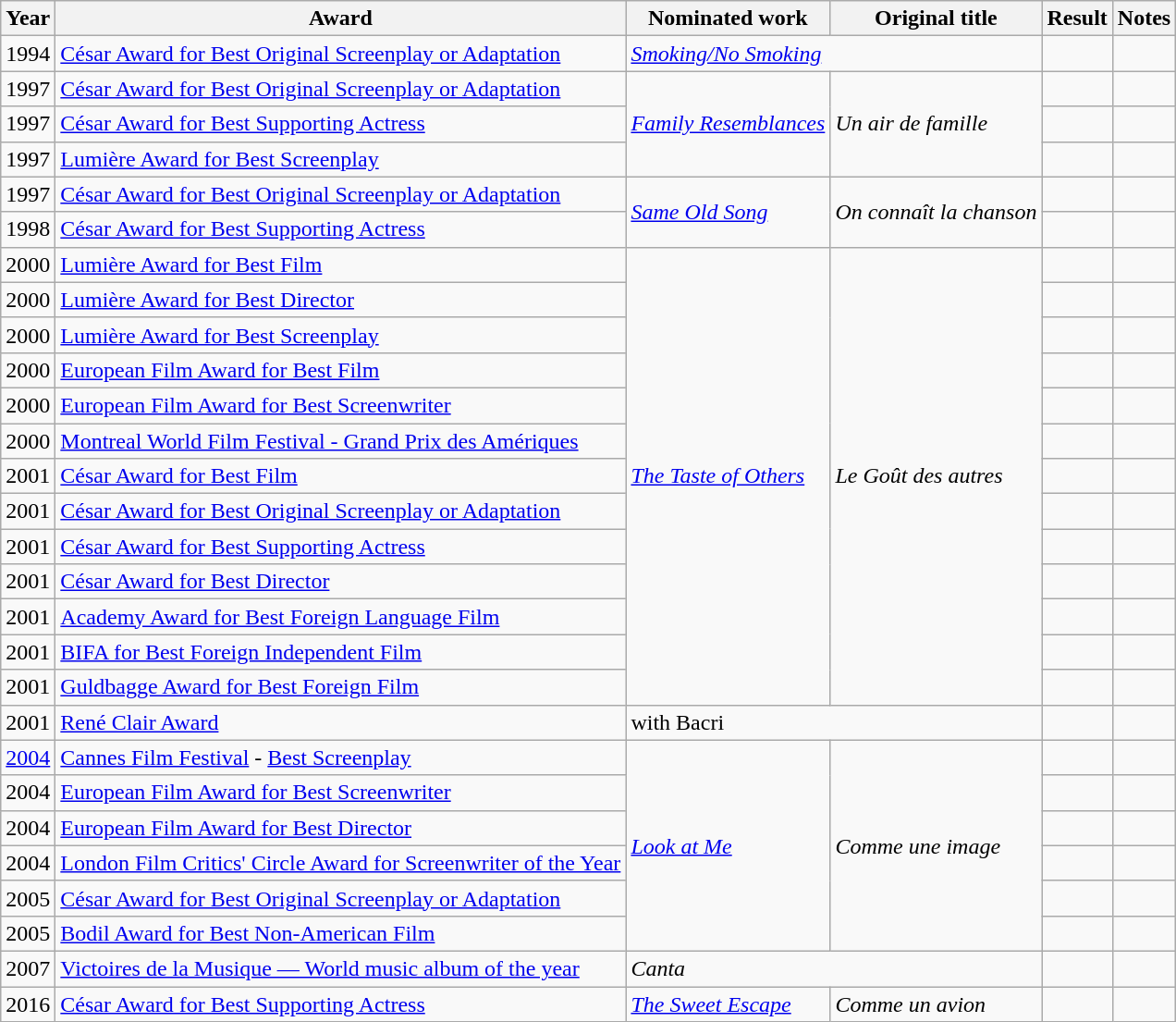<table class="wikitable">
<tr>
<th>Year</th>
<th>Award</th>
<th>Nominated work</th>
<th>Original title</th>
<th>Result</th>
<th>Notes</th>
</tr>
<tr>
<td>1994</td>
<td><a href='#'>César Award for Best Original Screenplay or Adaptation</a></td>
<td colspan="2"><em><a href='#'>Smoking/No Smoking</a></em></td>
<td></td>
<td></td>
</tr>
<tr>
<td>1997</td>
<td><a href='#'>César Award for Best Original Screenplay or Adaptation</a></td>
<td rowspan="3"><em><a href='#'>Family Resemblances</a></em></td>
<td rowspan="3"><em>Un air de famille</em></td>
<td></td>
<td></td>
</tr>
<tr>
<td>1997</td>
<td><a href='#'>César Award for Best Supporting Actress</a></td>
<td></td>
<td></td>
</tr>
<tr>
<td>1997</td>
<td><a href='#'>Lumière Award for Best Screenplay</a></td>
<td></td>
<td></td>
</tr>
<tr>
<td>1997</td>
<td><a href='#'>César Award for Best Original Screenplay or Adaptation</a></td>
<td rowspan="2"><em><a href='#'>Same Old Song</a></em></td>
<td rowspan="2"><em>On connaît la chanson</em></td>
<td></td>
<td></td>
</tr>
<tr>
<td>1998</td>
<td><a href='#'>César Award for Best Supporting Actress</a></td>
<td></td>
<td></td>
</tr>
<tr>
<td>2000</td>
<td><a href='#'>Lumière Award for Best Film</a></td>
<td rowspan="13"><em><a href='#'>The Taste of Others</a></em></td>
<td rowspan="13"><em>Le Goût des autres</em></td>
<td></td>
<td></td>
</tr>
<tr>
<td>2000</td>
<td><a href='#'>Lumière Award for Best Director</a></td>
<td></td>
<td></td>
</tr>
<tr>
<td>2000</td>
<td><a href='#'>Lumière Award for Best Screenplay</a></td>
<td></td>
<td></td>
</tr>
<tr>
<td>2000</td>
<td><a href='#'>European Film Award for Best Film</a></td>
<td></td>
<td></td>
</tr>
<tr>
<td>2000</td>
<td><a href='#'>European Film Award for Best Screenwriter</a></td>
<td></td>
<td></td>
</tr>
<tr>
<td>2000</td>
<td><a href='#'>Montreal World Film Festival - Grand Prix des Amériques</a></td>
<td></td>
<td></td>
</tr>
<tr>
<td>2001</td>
<td><a href='#'>César Award for Best Film</a></td>
<td></td>
<td></td>
</tr>
<tr>
<td>2001</td>
<td><a href='#'>César Award for Best Original Screenplay or Adaptation</a></td>
<td></td>
<td></td>
</tr>
<tr>
<td>2001</td>
<td><a href='#'>César Award for Best Supporting Actress</a></td>
<td></td>
<td></td>
</tr>
<tr>
<td>2001</td>
<td><a href='#'>César Award for Best Director</a></td>
<td></td>
<td></td>
</tr>
<tr>
<td>2001</td>
<td><a href='#'>Academy Award for Best Foreign Language Film</a></td>
<td></td>
<td></td>
</tr>
<tr>
<td>2001</td>
<td><a href='#'>BIFA for Best Foreign Independent Film</a></td>
<td></td>
<td></td>
</tr>
<tr>
<td>2001</td>
<td><a href='#'>Guldbagge Award for Best Foreign Film</a></td>
<td></td>
<td></td>
</tr>
<tr>
<td>2001</td>
<td><a href='#'>René Clair Award</a></td>
<td colspan="2">with Bacri</td>
<td></td>
<td></td>
</tr>
<tr>
<td><a href='#'>2004</a></td>
<td><a href='#'>Cannes Film Festival</a> - <a href='#'>Best Screenplay</a></td>
<td rowspan="6"><em><a href='#'>Look at Me</a></em></td>
<td rowspan="6"><em>Comme une image</em></td>
<td></td>
<td></td>
</tr>
<tr>
<td>2004</td>
<td><a href='#'>European Film Award for Best Screenwriter</a></td>
<td></td>
<td></td>
</tr>
<tr>
<td>2004</td>
<td><a href='#'>European Film Award for Best Director</a></td>
<td></td>
<td></td>
</tr>
<tr>
<td>2004</td>
<td><a href='#'>London Film Critics' Circle Award for Screenwriter of the Year</a></td>
<td></td>
<td></td>
</tr>
<tr>
<td>2005</td>
<td><a href='#'>César Award for Best Original Screenplay or Adaptation</a></td>
<td></td>
<td></td>
</tr>
<tr>
<td>2005</td>
<td><a href='#'>Bodil Award for Best Non-American Film</a></td>
<td></td>
<td></td>
</tr>
<tr>
<td>2007</td>
<td><a href='#'>Victoires de la Musique — World music album of the year</a></td>
<td colspan="2"><em>Canta</em></td>
<td></td>
<td></td>
</tr>
<tr>
<td>2016</td>
<td><a href='#'>César Award for Best Supporting Actress</a></td>
<td><em><a href='#'>The Sweet Escape</a></em></td>
<td><em>Comme un avion</em></td>
<td></td>
<td></td>
</tr>
</table>
